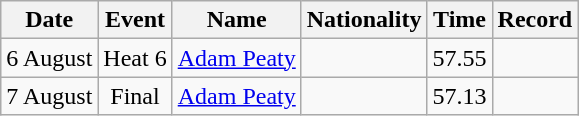<table class=wikitable style=text-align:center>
<tr>
<th>Date</th>
<th>Event</th>
<th>Name</th>
<th>Nationality</th>
<th>Time</th>
<th>Record</th>
</tr>
<tr>
<td>6 August</td>
<td>Heat 6</td>
<td align=left><a href='#'>Adam Peaty</a></td>
<td align=left></td>
<td>57.55</td>
<td></td>
</tr>
<tr>
<td>7 August</td>
<td>Final</td>
<td align=left><a href='#'>Adam Peaty</a></td>
<td align=left></td>
<td>57.13</td>
<td></td>
</tr>
</table>
